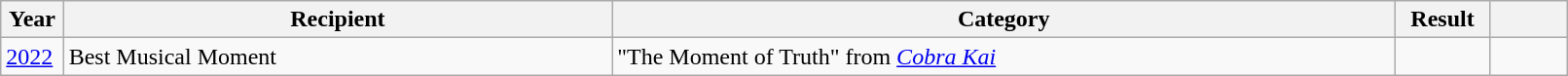<table class="wikitable plainrowheaders" style="width:85%;">
<tr>
<th scope="col" style="width:4%;">Year</th>
<th scope="col" style="width:35%;">Recipient</th>
<th scope="col" style="width:50%;">Category</th>
<th scope="col" style="width:6%;">Result</th>
<th scope="col" style="width:6%;"></th>
</tr>
<tr>
<td><a href='#'>2022</a></td>
<td>Best Musical Moment</td>
<td>"The Moment of Truth" from <em><a href='#'>Cobra Kai</a></em></td>
<td></td>
<td></td>
</tr>
</table>
